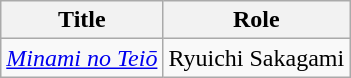<table class="wikitable">
<tr>
<th>Title</th>
<th>Role</th>
</tr>
<tr>
<td><em><a href='#'>Minami no Teiō</a></em></td>
<td>Ryuichi Sakagami</td>
</tr>
</table>
